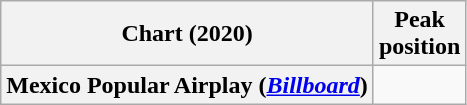<table class="wikitable sortable plainrowheaders" style="text-align:center">
<tr>
<th scope="col">Chart (2020)</th>
<th scope="col">Peak<br>position</th>
</tr>
<tr>
<th scope="row">Mexico Popular Airplay (<em><a href='#'>Billboard</a></em>)</th>
<td></td>
</tr>
</table>
